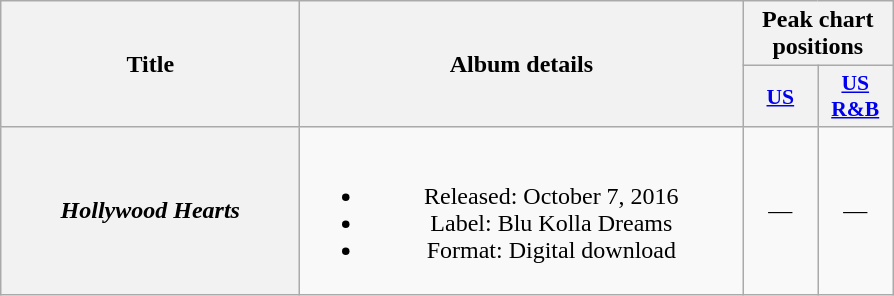<table class="wikitable plainrowheaders" style="text-align:center;">
<tr>
<th scope="col" rowspan="2" style="width:12em;">Title</th>
<th scope="col" rowspan="2" style="width:18em;">Album details</th>
<th scope="col" colspan="2">Peak chart positions</th>
</tr>
<tr>
<th scope="col" style="width:3em;font-size:90%;"><a href='#'>US</a></th>
<th scope="col" style="width:3em;font-size:90%;"><a href='#'>US<br>R&B</a></th>
</tr>
<tr>
<th scope="row"><em>Hollywood Hearts</em></th>
<td><br><ul><li>Released: October 7, 2016</li><li>Label: Blu Kolla Dreams</li><li>Format: Digital download</li></ul></td>
<td>—</td>
<td>—</td>
</tr>
</table>
